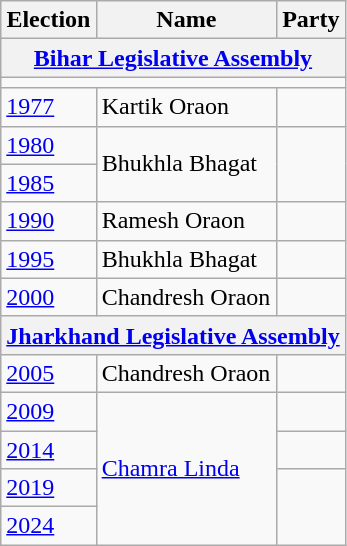<table class="wikitable sortable">
<tr>
<th>Election</th>
<th>Name</th>
<th colspan=2>Party</th>
</tr>
<tr>
<th colspan=4><a href='#'>Bihar Legislative Assembly</a></th>
</tr>
<tr>
<td colspan="4"></td>
</tr>
<tr>
<td><a href='#'>1977</a></td>
<td>Kartik Oraon</td>
<td></td>
</tr>
<tr>
<td><a href='#'>1980</a></td>
<td rowspan=2>Bhukhla Bhagat</td>
</tr>
<tr>
<td><a href='#'>1985</a></td>
</tr>
<tr>
<td><a href='#'>1990</a></td>
<td>Ramesh Oraon</td>
<td></td>
</tr>
<tr>
<td><a href='#'>1995</a></td>
<td>Bhukhla Bhagat</td>
<td></td>
</tr>
<tr>
<td><a href='#'>2000</a></td>
<td>Chandresh Oraon</td>
<td></td>
</tr>
<tr>
<th colspan=4><a href='#'>Jharkhand Legislative Assembly</a></th>
</tr>
<tr>
<td><a href='#'>2005</a></td>
<td>Chandresh Oraon</td>
<td></td>
</tr>
<tr>
<td><a href='#'>2009</a></td>
<td rowspan=4><a href='#'>Chamra Linda</a></td>
<td></td>
</tr>
<tr>
<td><a href='#'>2014</a></td>
<td></td>
</tr>
<tr>
<td><a href='#'>2019</a></td>
</tr>
<tr>
<td><a href='#'>2024</a></td>
</tr>
</table>
